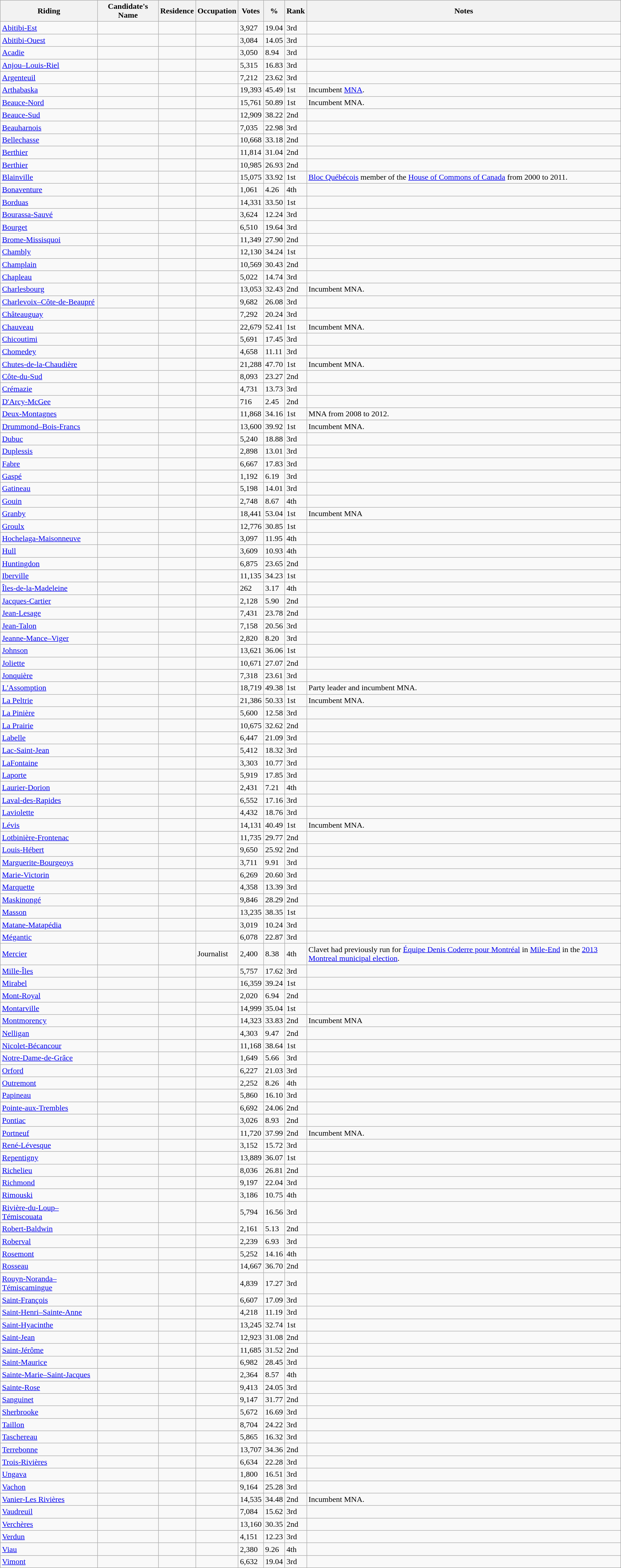<table class="wikitable sortable" width="100%">
<tr>
<th>Riding</th>
<th>Candidate's Name</th>
<th>Residence</th>
<th>Occupation</th>
<th>Votes</th>
<th>%</th>
<th>Rank</th>
<th>Notes</th>
</tr>
<tr>
<td><a href='#'>Abitibi-Est</a></td>
<td></td>
<td></td>
<td></td>
<td>3,927</td>
<td>19.04</td>
<td>3rd</td>
<td></td>
</tr>
<tr>
<td><a href='#'>Abitibi-Ouest</a></td>
<td></td>
<td></td>
<td></td>
<td>3,084</td>
<td>14.05</td>
<td>3rd</td>
<td></td>
</tr>
<tr>
<td><a href='#'>Acadie</a></td>
<td></td>
<td></td>
<td></td>
<td>3,050</td>
<td>8.94</td>
<td>3rd</td>
<td></td>
</tr>
<tr>
<td><a href='#'>Anjou–Louis-Riel</a></td>
<td></td>
<td></td>
<td></td>
<td>5,315</td>
<td>16.83</td>
<td>3rd</td>
<td></td>
</tr>
<tr>
<td><a href='#'>Argenteuil</a></td>
<td></td>
<td></td>
<td></td>
<td>7,212</td>
<td>23.62</td>
<td>3rd</td>
<td></td>
</tr>
<tr>
<td><a href='#'>Arthabaska</a></td>
<td></td>
<td></td>
<td></td>
<td>19,393</td>
<td>45.49</td>
<td>1st</td>
<td>Incumbent <a href='#'>MNA</a>.</td>
</tr>
<tr>
<td><a href='#'>Beauce-Nord</a></td>
<td></td>
<td></td>
<td></td>
<td>15,761</td>
<td>50.89</td>
<td>1st</td>
<td>Incumbent MNA.</td>
</tr>
<tr>
<td><a href='#'>Beauce-Sud</a></td>
<td></td>
<td></td>
<td></td>
<td>12,909</td>
<td>38.22</td>
<td>2nd</td>
<td></td>
</tr>
<tr>
<td><a href='#'>Beauharnois</a></td>
<td></td>
<td></td>
<td></td>
<td>7,035</td>
<td>22.98</td>
<td>3rd</td>
<td></td>
</tr>
<tr>
<td><a href='#'>Bellechasse</a></td>
<td></td>
<td></td>
<td></td>
<td>10,668</td>
<td>33.18</td>
<td>2nd</td>
<td></td>
</tr>
<tr>
<td><a href='#'>Berthier</a></td>
<td></td>
<td></td>
<td></td>
<td>11,814</td>
<td>31.04</td>
<td>2nd</td>
<td></td>
</tr>
<tr>
<td><a href='#'>Berthier</a></td>
<td></td>
<td></td>
<td></td>
<td>10,985</td>
<td>26.93</td>
<td>2nd</td>
<td></td>
</tr>
<tr>
<td><a href='#'>Blainville</a></td>
<td></td>
<td></td>
<td></td>
<td>15,075</td>
<td>33.92</td>
<td>1st</td>
<td><a href='#'>Bloc Québécois</a> member of the <a href='#'>House of Commons of Canada</a> from 2000 to 2011.</td>
</tr>
<tr>
<td><a href='#'>Bonaventure</a></td>
<td></td>
<td></td>
<td></td>
<td>1,061</td>
<td>4.26</td>
<td>4th</td>
<td></td>
</tr>
<tr>
<td><a href='#'>Borduas</a></td>
<td></td>
<td></td>
<td></td>
<td>14,331</td>
<td>33.50</td>
<td>1st</td>
<td></td>
</tr>
<tr>
<td><a href='#'>Bourassa-Sauvé</a></td>
<td></td>
<td></td>
<td></td>
<td>3,624</td>
<td>12.24</td>
<td>3rd</td>
<td></td>
</tr>
<tr>
<td><a href='#'>Bourget</a></td>
<td></td>
<td></td>
<td></td>
<td>6,510</td>
<td>19.64</td>
<td>3rd</td>
<td></td>
</tr>
<tr>
<td><a href='#'>Brome-Missisquoi</a></td>
<td></td>
<td></td>
<td></td>
<td>11,349</td>
<td>27.90</td>
<td>2nd</td>
<td></td>
</tr>
<tr>
<td><a href='#'>Chambly</a></td>
<td></td>
<td></td>
<td></td>
<td>12,130</td>
<td>34.24</td>
<td>1st</td>
<td></td>
</tr>
<tr>
<td><a href='#'>Champlain</a></td>
<td></td>
<td></td>
<td></td>
<td>10,569</td>
<td>30.43</td>
<td>2nd</td>
<td></td>
</tr>
<tr>
<td><a href='#'>Chapleau</a></td>
<td></td>
<td></td>
<td></td>
<td>5,022</td>
<td>14.74</td>
<td>3rd</td>
<td></td>
</tr>
<tr>
<td><a href='#'>Charlesbourg</a></td>
<td></td>
<td></td>
<td></td>
<td>13,053</td>
<td>32.43</td>
<td>2nd</td>
<td>Incumbent MNA.</td>
</tr>
<tr>
<td><a href='#'>Charlevoix–Côte-de-Beaupré</a></td>
<td></td>
<td></td>
<td></td>
<td>9,682</td>
<td>26.08</td>
<td>3rd</td>
<td></td>
</tr>
<tr>
<td><a href='#'>Châteauguay</a></td>
<td></td>
<td></td>
<td></td>
<td>7,292</td>
<td>20.24</td>
<td>3rd</td>
<td></td>
</tr>
<tr>
<td><a href='#'>Chauveau</a></td>
<td></td>
<td></td>
<td></td>
<td>22,679</td>
<td>52.41</td>
<td>1st</td>
<td>Incumbent MNA.</td>
</tr>
<tr>
<td><a href='#'>Chicoutimi</a></td>
<td></td>
<td></td>
<td></td>
<td>5,691</td>
<td>17.45</td>
<td>3rd</td>
<td></td>
</tr>
<tr>
<td><a href='#'>Chomedey</a></td>
<td></td>
<td></td>
<td></td>
<td>4,658</td>
<td>11.11</td>
<td>3rd</td>
<td></td>
</tr>
<tr>
<td><a href='#'>Chutes-de-la-Chaudière</a></td>
<td></td>
<td></td>
<td></td>
<td>21,288</td>
<td>47.70</td>
<td>1st</td>
<td>Incumbent MNA.</td>
</tr>
<tr>
<td><a href='#'>Côte-du-Sud</a></td>
<td></td>
<td></td>
<td></td>
<td>8,093</td>
<td>23.27</td>
<td>2nd</td>
<td></td>
</tr>
<tr>
<td><a href='#'>Crémazie</a></td>
<td></td>
<td></td>
<td></td>
<td>4,731</td>
<td>13.73</td>
<td>3rd</td>
<td></td>
</tr>
<tr>
<td><a href='#'>D'Arcy-McGee</a></td>
<td></td>
<td></td>
<td></td>
<td>716</td>
<td>2.45</td>
<td>2nd</td>
<td></td>
</tr>
<tr>
<td><a href='#'>Deux-Montagnes</a></td>
<td></td>
<td></td>
<td></td>
<td>11,868</td>
<td>34.16</td>
<td>1st</td>
<td>MNA from 2008 to 2012.</td>
</tr>
<tr>
<td><a href='#'>Drummond–Bois-Francs</a></td>
<td></td>
<td></td>
<td></td>
<td>13,600</td>
<td>39.92</td>
<td>1st</td>
<td>Incumbent MNA.</td>
</tr>
<tr>
<td><a href='#'>Dubuc</a></td>
<td></td>
<td></td>
<td></td>
<td>5,240</td>
<td>18.88</td>
<td>3rd</td>
<td></td>
</tr>
<tr>
<td><a href='#'>Duplessis</a></td>
<td></td>
<td></td>
<td></td>
<td>2,898</td>
<td>13.01</td>
<td>3rd</td>
<td></td>
</tr>
<tr>
<td><a href='#'>Fabre</a></td>
<td></td>
<td></td>
<td></td>
<td>6,667</td>
<td>17.83</td>
<td>3rd</td>
<td></td>
</tr>
<tr>
<td><a href='#'>Gaspé</a></td>
<td></td>
<td></td>
<td></td>
<td>1,192</td>
<td>6.19</td>
<td>3rd</td>
<td></td>
</tr>
<tr>
<td><a href='#'>Gatineau</a></td>
<td></td>
<td></td>
<td></td>
<td>5,198</td>
<td>14.01</td>
<td>3rd</td>
<td></td>
</tr>
<tr>
<td><a href='#'>Gouin</a></td>
<td></td>
<td></td>
<td></td>
<td>2,748</td>
<td>8.67</td>
<td>4th</td>
<td></td>
</tr>
<tr>
<td><a href='#'>Granby</a></td>
<td></td>
<td></td>
<td></td>
<td>18,441</td>
<td>53.04</td>
<td>1st</td>
<td>Incumbent MNA</td>
</tr>
<tr>
<td><a href='#'>Groulx</a></td>
<td></td>
<td></td>
<td></td>
<td>12,776</td>
<td>30.85</td>
<td>1st</td>
<td></td>
</tr>
<tr>
<td><a href='#'>Hochelaga-Maisonneuve</a></td>
<td></td>
<td></td>
<td></td>
<td>3,097</td>
<td>11.95</td>
<td>4th</td>
<td></td>
</tr>
<tr>
<td><a href='#'>Hull</a></td>
<td></td>
<td></td>
<td></td>
<td>3,609</td>
<td>10.93</td>
<td>4th</td>
<td></td>
</tr>
<tr>
<td><a href='#'>Huntingdon</a></td>
<td></td>
<td></td>
<td></td>
<td>6,875</td>
<td>23.65</td>
<td>2nd</td>
<td></td>
</tr>
<tr>
<td><a href='#'>Iberville</a></td>
<td></td>
<td></td>
<td></td>
<td>11,135</td>
<td>34.23</td>
<td>1st</td>
<td></td>
</tr>
<tr>
<td><a href='#'>Îles-de-la-Madeleine</a></td>
<td></td>
<td></td>
<td></td>
<td>262</td>
<td>3.17</td>
<td>4th</td>
<td></td>
</tr>
<tr>
<td><a href='#'>Jacques-Cartier</a></td>
<td></td>
<td></td>
<td></td>
<td>2,128</td>
<td>5.90</td>
<td>2nd</td>
<td></td>
</tr>
<tr>
<td><a href='#'>Jean-Lesage</a></td>
<td></td>
<td></td>
<td></td>
<td>7,431</td>
<td>23.78</td>
<td>2nd</td>
<td></td>
</tr>
<tr>
<td><a href='#'>Jean-Talon</a></td>
<td></td>
<td></td>
<td></td>
<td>7,158</td>
<td>20.56</td>
<td>3rd</td>
<td></td>
</tr>
<tr>
<td><a href='#'>Jeanne-Mance–Viger</a></td>
<td></td>
<td></td>
<td></td>
<td>2,820</td>
<td>8.20</td>
<td>3rd</td>
<td></td>
</tr>
<tr>
<td><a href='#'>Johnson</a></td>
<td></td>
<td></td>
<td></td>
<td>13,621</td>
<td>36.06</td>
<td>1st</td>
<td></td>
</tr>
<tr>
<td><a href='#'>Joliette</a></td>
<td></td>
<td></td>
<td></td>
<td>10,671</td>
<td>27.07</td>
<td>2nd</td>
<td></td>
</tr>
<tr>
<td><a href='#'>Jonquière</a></td>
<td></td>
<td></td>
<td></td>
<td>7,318</td>
<td>23.61</td>
<td>3rd</td>
<td></td>
</tr>
<tr>
<td><a href='#'>L'Assomption</a></td>
<td></td>
<td></td>
<td></td>
<td>18,719</td>
<td>49.38</td>
<td>1st</td>
<td>Party leader and incumbent MNA.</td>
</tr>
<tr>
<td><a href='#'>La Peltrie</a></td>
<td></td>
<td></td>
<td></td>
<td>21,386</td>
<td>50.33</td>
<td>1st</td>
<td>Incumbent MNA.</td>
</tr>
<tr>
<td><a href='#'>La Pinière</a></td>
<td></td>
<td></td>
<td></td>
<td>5,600</td>
<td>12.58</td>
<td>3rd</td>
<td></td>
</tr>
<tr>
<td><a href='#'>La Prairie</a></td>
<td></td>
<td></td>
<td></td>
<td>10,675</td>
<td>32.62</td>
<td>2nd</td>
<td></td>
</tr>
<tr>
<td><a href='#'>Labelle</a></td>
<td></td>
<td></td>
<td></td>
<td>6,447</td>
<td>21.09</td>
<td>3rd</td>
<td></td>
</tr>
<tr>
<td><a href='#'>Lac-Saint-Jean</a></td>
<td></td>
<td></td>
<td></td>
<td>5,412</td>
<td>18.32</td>
<td>3rd</td>
<td></td>
</tr>
<tr>
<td><a href='#'>LaFontaine</a></td>
<td></td>
<td></td>
<td></td>
<td>3,303</td>
<td>10.77</td>
<td>3rd</td>
<td></td>
</tr>
<tr>
<td><a href='#'>Laporte</a></td>
<td></td>
<td></td>
<td></td>
<td>5,919</td>
<td>17.85</td>
<td>3rd</td>
<td></td>
</tr>
<tr>
<td><a href='#'>Laurier-Dorion</a></td>
<td></td>
<td></td>
<td></td>
<td>2,431</td>
<td>7.21</td>
<td>4th</td>
<td></td>
</tr>
<tr>
<td><a href='#'>Laval-des-Rapides</a></td>
<td></td>
<td></td>
<td></td>
<td>6,552</td>
<td>17.16</td>
<td>3rd</td>
<td></td>
</tr>
<tr>
<td><a href='#'>Laviolette</a></td>
<td></td>
<td></td>
<td></td>
<td>4,432</td>
<td>18.76</td>
<td>3rd</td>
<td></td>
</tr>
<tr>
<td><a href='#'>Lévis</a></td>
<td></td>
<td></td>
<td></td>
<td>14,131</td>
<td>40.49</td>
<td>1st</td>
<td>Incumbent MNA.</td>
</tr>
<tr>
<td><a href='#'>Lotbinière-Frontenac</a></td>
<td></td>
<td></td>
<td></td>
<td>11,735</td>
<td>29.77</td>
<td>2nd</td>
<td></td>
</tr>
<tr>
<td><a href='#'>Louis-Hébert</a></td>
<td></td>
<td></td>
<td></td>
<td>9,650</td>
<td>25.92</td>
<td>2nd</td>
<td></td>
</tr>
<tr>
<td><a href='#'>Marguerite-Bourgeoys</a></td>
<td></td>
<td></td>
<td></td>
<td>3,711</td>
<td>9.91</td>
<td>3rd</td>
<td></td>
</tr>
<tr>
<td><a href='#'>Marie-Victorin</a></td>
<td></td>
<td></td>
<td></td>
<td>6,269</td>
<td>20.60</td>
<td>3rd</td>
<td></td>
</tr>
<tr>
<td><a href='#'>Marquette</a></td>
<td></td>
<td></td>
<td></td>
<td>4,358</td>
<td>13.39</td>
<td>3rd</td>
<td></td>
</tr>
<tr>
<td><a href='#'>Maskinongé</a></td>
<td></td>
<td></td>
<td></td>
<td>9,846</td>
<td>28.29</td>
<td>2nd</td>
<td></td>
</tr>
<tr>
<td><a href='#'>Masson</a></td>
<td></td>
<td></td>
<td></td>
<td>13,235</td>
<td>38.35</td>
<td>1st</td>
<td></td>
</tr>
<tr>
<td><a href='#'>Matane-Matapédia</a></td>
<td></td>
<td></td>
<td></td>
<td>3,019</td>
<td>10.24</td>
<td>3rd</td>
<td></td>
</tr>
<tr>
<td><a href='#'>Mégantic</a></td>
<td></td>
<td></td>
<td></td>
<td>6,078</td>
<td>22.87</td>
<td>3rd</td>
<td></td>
</tr>
<tr>
<td><a href='#'>Mercier</a></td>
<td></td>
<td></td>
<td>Journalist</td>
<td>2,400</td>
<td>8.38</td>
<td>4th</td>
<td>Clavet had previously run for <a href='#'>Équipe Denis Coderre pour Montréal</a> in <a href='#'>Mile-End</a> in the <a href='#'>2013 Montreal municipal election</a>.</td>
</tr>
<tr>
<td><a href='#'>Mille-Îles</a></td>
<td></td>
<td></td>
<td></td>
<td>5,757</td>
<td>17.62</td>
<td>3rd</td>
<td></td>
</tr>
<tr>
<td><a href='#'>Mirabel</a></td>
<td></td>
<td></td>
<td></td>
<td>16,359</td>
<td>39.24</td>
<td>1st</td>
<td></td>
</tr>
<tr>
<td><a href='#'>Mont-Royal</a></td>
<td></td>
<td></td>
<td></td>
<td>2,020</td>
<td>6.94</td>
<td>2nd</td>
<td></td>
</tr>
<tr>
<td><a href='#'>Montarville</a></td>
<td></td>
<td></td>
<td></td>
<td>14,999</td>
<td>35.04</td>
<td>1st</td>
<td></td>
</tr>
<tr>
<td><a href='#'>Montmorency</a></td>
<td></td>
<td></td>
<td></td>
<td>14,323</td>
<td>33.83</td>
<td>2nd</td>
<td>Incumbent MNA</td>
</tr>
<tr>
<td><a href='#'>Nelligan</a></td>
<td></td>
<td></td>
<td></td>
<td>4,303</td>
<td>9.47</td>
<td>2nd</td>
<td></td>
</tr>
<tr>
<td><a href='#'>Nicolet-Bécancour</a></td>
<td></td>
<td></td>
<td></td>
<td>11,168</td>
<td>38.64</td>
<td>1st</td>
<td></td>
</tr>
<tr>
<td><a href='#'>Notre-Dame-de-Grâce</a></td>
<td></td>
<td></td>
<td></td>
<td>1,649</td>
<td>5.66</td>
<td>3rd</td>
<td></td>
</tr>
<tr>
<td><a href='#'>Orford</a></td>
<td></td>
<td></td>
<td></td>
<td>6,227</td>
<td>21.03</td>
<td>3rd</td>
<td></td>
</tr>
<tr>
<td><a href='#'>Outremont</a></td>
<td></td>
<td></td>
<td></td>
<td>2,252</td>
<td>8.26</td>
<td>4th</td>
<td></td>
</tr>
<tr>
<td><a href='#'>Papineau</a></td>
<td></td>
<td></td>
<td></td>
<td>5,860</td>
<td>16.10</td>
<td>3rd</td>
<td></td>
</tr>
<tr>
<td><a href='#'>Pointe-aux-Trembles</a></td>
<td></td>
<td></td>
<td></td>
<td>6,692</td>
<td>24.06</td>
<td>2nd</td>
<td></td>
</tr>
<tr>
<td><a href='#'>Pontiac</a></td>
<td></td>
<td></td>
<td></td>
<td>3,026</td>
<td>8.93</td>
<td>2nd</td>
<td></td>
</tr>
<tr>
<td><a href='#'>Portneuf</a></td>
<td></td>
<td></td>
<td></td>
<td>11,720</td>
<td>37.99</td>
<td>2nd</td>
<td>Incumbent MNA.</td>
</tr>
<tr>
<td><a href='#'>René-Lévesque</a></td>
<td></td>
<td></td>
<td></td>
<td>3,152</td>
<td>15.72</td>
<td>3rd</td>
<td></td>
</tr>
<tr>
<td><a href='#'>Repentigny</a></td>
<td></td>
<td></td>
<td></td>
<td>13,889</td>
<td>36.07</td>
<td>1st</td>
<td></td>
</tr>
<tr>
<td><a href='#'>Richelieu</a></td>
<td></td>
<td></td>
<td></td>
<td>8,036</td>
<td>26.81</td>
<td>2nd</td>
<td></td>
</tr>
<tr>
<td><a href='#'>Richmond</a></td>
<td></td>
<td></td>
<td></td>
<td>9,197</td>
<td>22.04</td>
<td>3rd</td>
<td></td>
</tr>
<tr>
<td><a href='#'>Rimouski</a></td>
<td></td>
<td></td>
<td></td>
<td>3,186</td>
<td>10.75</td>
<td>4th</td>
<td></td>
</tr>
<tr>
<td><a href='#'>Rivière-du-Loup–Témiscouata</a></td>
<td></td>
<td></td>
<td></td>
<td>5,794</td>
<td>16.56</td>
<td>3rd</td>
<td></td>
</tr>
<tr>
<td><a href='#'>Robert-Baldwin</a></td>
<td></td>
<td></td>
<td></td>
<td>2,161</td>
<td>5.13</td>
<td>2nd</td>
<td></td>
</tr>
<tr>
<td><a href='#'>Roberval</a></td>
<td></td>
<td></td>
<td></td>
<td>2,239</td>
<td>6.93</td>
<td>3rd</td>
<td></td>
</tr>
<tr>
<td><a href='#'>Rosemont</a></td>
<td></td>
<td></td>
<td></td>
<td>5,252</td>
<td>14.16</td>
<td>4th</td>
<td></td>
</tr>
<tr>
<td><a href='#'>Rosseau</a></td>
<td></td>
<td></td>
<td></td>
<td>14,667</td>
<td>36.70</td>
<td>2nd</td>
<td></td>
</tr>
<tr>
<td><a href='#'>Rouyn-Noranda–Témiscamingue</a></td>
<td></td>
<td></td>
<td></td>
<td>4,839</td>
<td>17.27</td>
<td>3rd</td>
<td></td>
</tr>
<tr>
<td><a href='#'>Saint-François</a></td>
<td></td>
<td></td>
<td></td>
<td>6,607</td>
<td>17.09</td>
<td>3rd</td>
<td></td>
</tr>
<tr>
<td><a href='#'>Saint-Henri–Sainte-Anne</a></td>
<td></td>
<td></td>
<td></td>
<td>4,218</td>
<td>11.19</td>
<td>3rd</td>
<td></td>
</tr>
<tr>
<td><a href='#'>Saint-Hyacinthe</a></td>
<td></td>
<td></td>
<td></td>
<td>13,245</td>
<td>32.74</td>
<td>1st</td>
<td></td>
</tr>
<tr>
<td><a href='#'>Saint-Jean</a></td>
<td></td>
<td></td>
<td></td>
<td>12,923</td>
<td>31.08</td>
<td>2nd</td>
<td></td>
</tr>
<tr>
<td><a href='#'>Saint-Jérôme</a></td>
<td></td>
<td></td>
<td></td>
<td>11,685</td>
<td>31.52</td>
<td>2nd</td>
<td></td>
</tr>
<tr>
<td><a href='#'>Saint-Maurice</a></td>
<td></td>
<td></td>
<td></td>
<td>6,982</td>
<td>28.45</td>
<td>3rd</td>
<td></td>
</tr>
<tr>
<td><a href='#'>Sainte-Marie–Saint-Jacques</a></td>
<td></td>
<td></td>
<td></td>
<td>2,364</td>
<td>8.57</td>
<td>4th</td>
<td></td>
</tr>
<tr>
<td><a href='#'>Sainte-Rose</a></td>
<td></td>
<td></td>
<td></td>
<td>9,413</td>
<td>24.05</td>
<td>3rd</td>
<td></td>
</tr>
<tr>
<td><a href='#'>Sanguinet</a></td>
<td></td>
<td></td>
<td></td>
<td>9,147</td>
<td>31.77</td>
<td>2nd</td>
<td></td>
</tr>
<tr>
<td><a href='#'>Sherbrooke</a></td>
<td></td>
<td></td>
<td></td>
<td>5,672</td>
<td>16.69</td>
<td>3rd</td>
<td></td>
</tr>
<tr>
<td><a href='#'>Taillon</a></td>
<td></td>
<td></td>
<td></td>
<td>8,704</td>
<td>24.22</td>
<td>3rd</td>
<td></td>
</tr>
<tr>
<td><a href='#'>Taschereau</a></td>
<td></td>
<td></td>
<td></td>
<td>5,865</td>
<td>16.32</td>
<td>3rd</td>
<td></td>
</tr>
<tr>
<td><a href='#'>Terrebonne</a></td>
<td></td>
<td></td>
<td></td>
<td>13,707</td>
<td>34.36</td>
<td>2nd</td>
<td></td>
</tr>
<tr>
<td><a href='#'>Trois-Rivières</a></td>
<td></td>
<td></td>
<td></td>
<td>6,634</td>
<td>22.28</td>
<td>3rd</td>
<td></td>
</tr>
<tr>
<td><a href='#'>Ungava</a></td>
<td></td>
<td></td>
<td></td>
<td>1,800</td>
<td>16.51</td>
<td>3rd</td>
<td></td>
</tr>
<tr>
<td><a href='#'>Vachon</a></td>
<td></td>
<td></td>
<td></td>
<td>9,164</td>
<td>25.28</td>
<td>3rd</td>
<td></td>
</tr>
<tr>
<td><a href='#'>Vanier-Les Rivières</a></td>
<td></td>
<td></td>
<td></td>
<td>14,535</td>
<td>34.48</td>
<td>2nd</td>
<td>Incumbent MNA.</td>
</tr>
<tr>
<td><a href='#'>Vaudreuil</a></td>
<td></td>
<td></td>
<td></td>
<td>7,084</td>
<td>15.62</td>
<td>3rd</td>
<td></td>
</tr>
<tr>
<td><a href='#'>Verchères</a></td>
<td></td>
<td></td>
<td></td>
<td>13,160</td>
<td>30.35</td>
<td>2nd</td>
<td></td>
</tr>
<tr>
<td><a href='#'>Verdun</a></td>
<td></td>
<td></td>
<td></td>
<td>4,151</td>
<td>12.23</td>
<td>3rd</td>
<td></td>
</tr>
<tr>
<td><a href='#'>Viau</a></td>
<td></td>
<td></td>
<td></td>
<td>2,380</td>
<td>9.26</td>
<td>4th</td>
<td></td>
</tr>
<tr>
<td><a href='#'>Vimont</a></td>
<td></td>
<td></td>
<td></td>
<td>6,632</td>
<td>19.04</td>
<td>3rd</td>
<td></td>
</tr>
</table>
